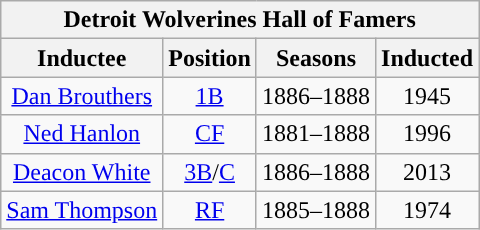<table class="wikitable" style="text-align:center">
<tr>
<th colspan=4>Detroit Wolverines Hall of Famers</th>
</tr>
<tr>
<th>Inductee</th>
<th>Position</th>
<th>Seasons</th>
<th>Inducted</th>
</tr>
<tr>
<td><a href='#'>Dan Brouthers</a></td>
<td><a href='#'>1B</a></td>
<td>1886–1888</td>
<td>1945</td>
</tr>
<tr>
<td><a href='#'>Ned Hanlon</a></td>
<td><a href='#'>CF</a></td>
<td>1881–1888</td>
<td>1996</td>
</tr>
<tr>
<td><a href='#'>Deacon White</a></td>
<td><a href='#'>3B</a>/<a href='#'>C</a></td>
<td>1886–1888</td>
<td>2013</td>
</tr>
<tr>
<td><a href='#'>Sam Thompson</a></td>
<td><a href='#'>RF</a></td>
<td>1885–1888</td>
<td>1974</td>
</tr>
</table>
